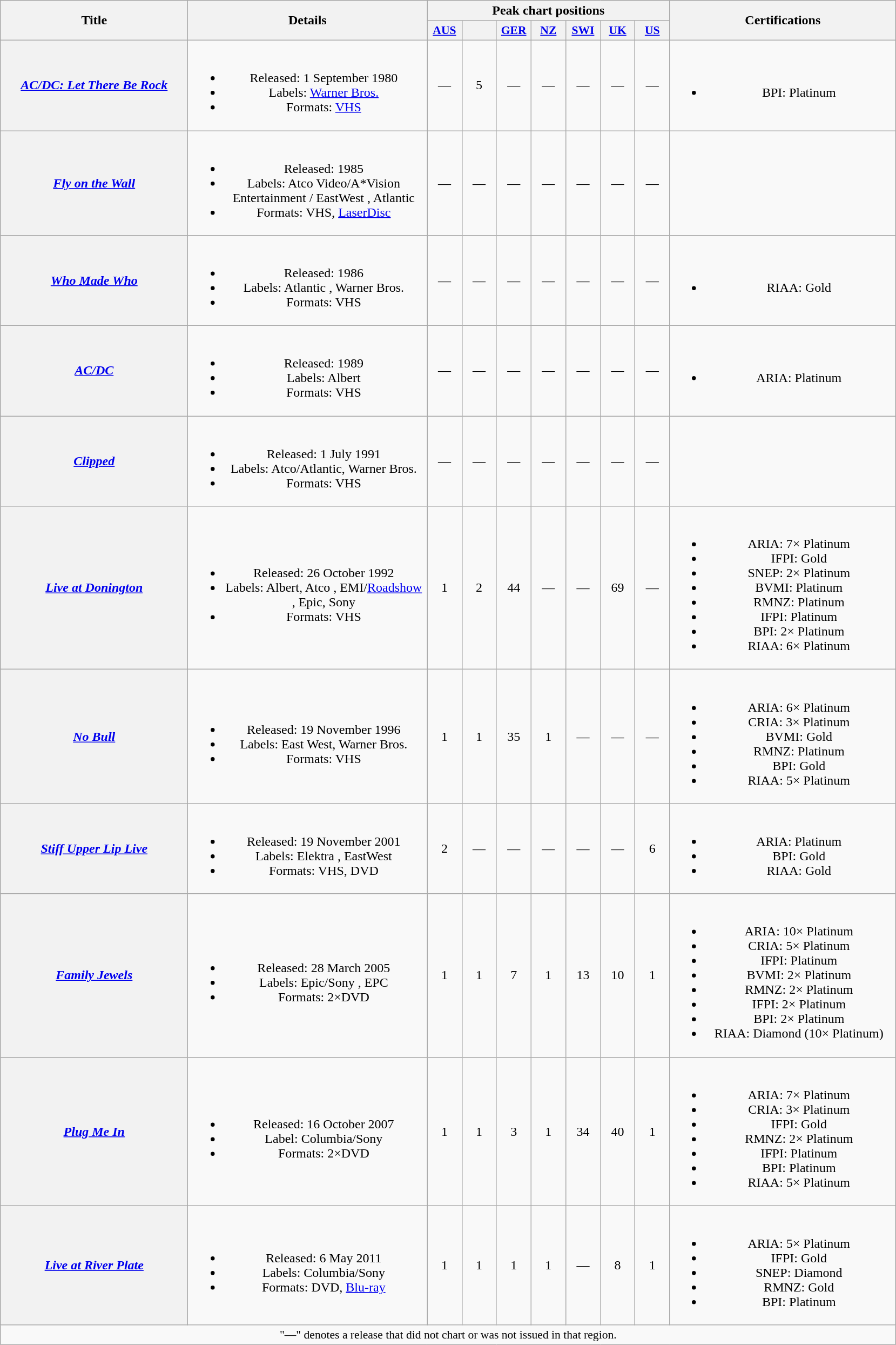<table class="wikitable plainrowheaders" style="text-align:center;">
<tr>
<th scope="col" rowspan="2" style="width:14em;">Title</th>
<th scope="col" rowspan="2" style="width:18em;">Details</th>
<th scope="col" colspan="7">Peak chart positions</th>
<th scope="col" rowspan="2" style="width:17em;">Certifications</th>
</tr>
<tr>
<th scope="col" style="width:2.5em; font-size:90%"><a href='#'>AUS</a><br></th>
<th scope="col" style="width:2.5em; font-size:90%"><a href='#'></a><br></th>
<th scope="col" style="width:2.5em; font-size:90%"><a href='#'>GER</a><br></th>
<th scope="col" style="width:2.5em; font-size:90%"><a href='#'>NZ</a><br></th>
<th scope="col" style="width:2.5em; font-size:90%"><a href='#'>SWI</a><br></th>
<th scope="col" style="width:2.5em; font-size:90%"><a href='#'>UK</a><br></th>
<th scope="col" style="width:2.5em; font-size:90%"><a href='#'>US</a><br></th>
</tr>
<tr>
<th scope="row"><em><a href='#'>AC/DC: Let There Be Rock</a></em></th>
<td><br><ul><li>Released: 1 September 1980</li><li>Labels: <a href='#'>Warner Bros.</a> </li><li>Formats: <a href='#'>VHS</a></li></ul></td>
<td>—</td>
<td>5</td>
<td>—</td>
<td>—</td>
<td>—</td>
<td>—</td>
<td>—</td>
<td><br><ul><li>BPI: Platinum</li></ul></td>
</tr>
<tr>
<th scope="row"><em><a href='#'>Fly on the Wall</a></em></th>
<td><br><ul><li>Released: 1985</li><li>Labels: Atco Video/A*Vision Entertainment / EastWest , Atlantic </li><li>Formats: VHS, <a href='#'>LaserDisc</a></li></ul></td>
<td>—</td>
<td>—</td>
<td>—</td>
<td>—</td>
<td>—</td>
<td>—</td>
<td>—</td>
<td></td>
</tr>
<tr>
<th scope="row"><em><a href='#'>Who Made Who</a></em></th>
<td><br><ul><li>Released: 1986</li><li>Labels: Atlantic , Warner Bros. </li><li>Formats: VHS</li></ul></td>
<td>—</td>
<td>—</td>
<td>—</td>
<td>—</td>
<td>—</td>
<td>—</td>
<td>—</td>
<td><br><ul><li>RIAA: Gold</li></ul></td>
</tr>
<tr>
<th scope="row"><em><a href='#'>AC/DC</a></em> </th>
<td><br><ul><li>Released: 1989</li><li>Labels: Albert </li><li>Formats: VHS</li></ul></td>
<td>—</td>
<td>—</td>
<td>—</td>
<td>—</td>
<td>—</td>
<td>—</td>
<td>—</td>
<td><br><ul><li>ARIA: Platinum</li></ul></td>
</tr>
<tr>
<th scope="row"><em><a href='#'>Clipped</a></em></th>
<td><br><ul><li>Released: 1 July 1991</li><li>Labels: Atco/Atlantic, Warner Bros. </li><li>Formats: VHS</li></ul></td>
<td>—</td>
<td>—</td>
<td>—</td>
<td>—</td>
<td>—</td>
<td>—</td>
<td>—</td>
<td></td>
</tr>
<tr>
<th scope="row"><em><a href='#'>Live at Donington</a></em></th>
<td><br><ul><li>Released: 26 October 1992</li><li>Labels: Albert, Atco , EMI/<a href='#'>Roadshow</a> , Epic, Sony </li><li>Formats: VHS</li></ul></td>
<td>1</td>
<td>2</td>
<td>44</td>
<td>—</td>
<td>—</td>
<td>69</td>
<td>—</td>
<td><br><ul><li>ARIA: 7× Platinum</li><li>IFPI: Gold</li><li>SNEP: 2× Platinum</li><li>BVMI: Platinum</li><li>RMNZ: Platinum</li><li>IFPI: Platinum</li><li>BPI: 2× Platinum</li><li>RIAA: 6× Platinum</li></ul></td>
</tr>
<tr>
<th scope="row"><em><a href='#'>No Bull</a></em></th>
<td><br><ul><li>Released: 19 November 1996</li><li>Labels: East West, Warner Bros. </li><li>Formats: VHS</li></ul></td>
<td>1</td>
<td>1</td>
<td>35</td>
<td>1</td>
<td>—</td>
<td>—</td>
<td>—</td>
<td><br><ul><li>ARIA: 6× Platinum</li><li>CRIA: 3× Platinum</li><li>BVMI: Gold</li><li>RMNZ: Platinum</li><li>BPI: Gold</li><li>RIAA: 5× Platinum</li></ul></td>
</tr>
<tr>
<th scope="row"><em><a href='#'>Stiff Upper Lip Live</a></em></th>
<td><br><ul><li>Released: 19 November 2001</li><li>Labels: Elektra , EastWest </li><li>Formats: VHS, DVD</li></ul></td>
<td>2</td>
<td>—</td>
<td>—</td>
<td>—</td>
<td>—</td>
<td>—</td>
<td>6</td>
<td><br><ul><li>ARIA: Platinum</li><li>BPI: Gold</li><li>RIAA: Gold</li></ul></td>
</tr>
<tr>
<th scope="row"><em><a href='#'>Family Jewels</a></em></th>
<td><br><ul><li>Released: 28 March 2005</li><li>Labels: Epic/Sony , EPC </li><li>Formats: 2×DVD</li></ul></td>
<td>1</td>
<td>1</td>
<td>7</td>
<td>1</td>
<td>13</td>
<td>10</td>
<td>1</td>
<td><br><ul><li>ARIA: 10× Platinum</li><li>CRIA: 5× Platinum</li><li>IFPI: Platinum</li><li>BVMI: 2× Platinum</li><li>RMNZ: 2× Platinum</li><li>IFPI: 2× Platinum</li><li>BPI: 2× Platinum</li><li>RIAA: Diamond (10× Platinum)</li></ul></td>
</tr>
<tr>
<th scope="row"><em><a href='#'>Plug Me In</a></em></th>
<td><br><ul><li>Released: 16 October 2007</li><li>Label: Columbia/Sony </li><li>Formats: 2×DVD</li></ul></td>
<td>1</td>
<td>1</td>
<td>3</td>
<td>1</td>
<td>34</td>
<td>40</td>
<td>1</td>
<td><br><ul><li>ARIA: 7× Platinum</li><li>CRIA: 3× Platinum</li><li>IFPI: Gold</li><li>RMNZ: 2× Platinum</li><li>IFPI: Platinum</li><li>BPI: Platinum</li><li>RIAA: 5× Platinum</li></ul></td>
</tr>
<tr>
<th scope="row"><em><a href='#'>Live at River Plate</a></em></th>
<td><br><ul><li>Released: 6 May 2011</li><li>Labels: Columbia/Sony</li><li>Formats: DVD, <a href='#'>Blu-ray</a></li></ul></td>
<td>1</td>
<td>1</td>
<td>1</td>
<td>1</td>
<td>—</td>
<td>8</td>
<td>1</td>
<td><br><ul><li>ARIA: 5× Platinum</li><li>IFPI: Gold</li><li>SNEP: Diamond</li><li>RMNZ: Gold</li><li>BPI: Platinum</li></ul></td>
</tr>
<tr>
<td colspan="10" style="font-size:90%">"—" denotes a release that did not chart or was not issued in that region.</td>
</tr>
</table>
